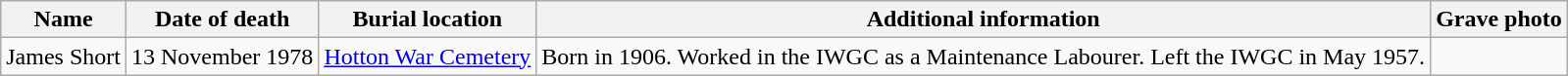<table class="wikitable">
<tr>
<th>Name</th>
<th>Date of death</th>
<th>Burial location</th>
<th>Additional information</th>
<th>Grave photo</th>
</tr>
<tr>
<td>James Short</td>
<td>13 November 1978</td>
<td><a href='#'>Hotton War Cemetery</a></td>
<td>Born in 1906. Worked in the IWGC as a Maintenance Labourer. Left the IWGC in May 1957.</td>
<td></td>
</tr>
</table>
